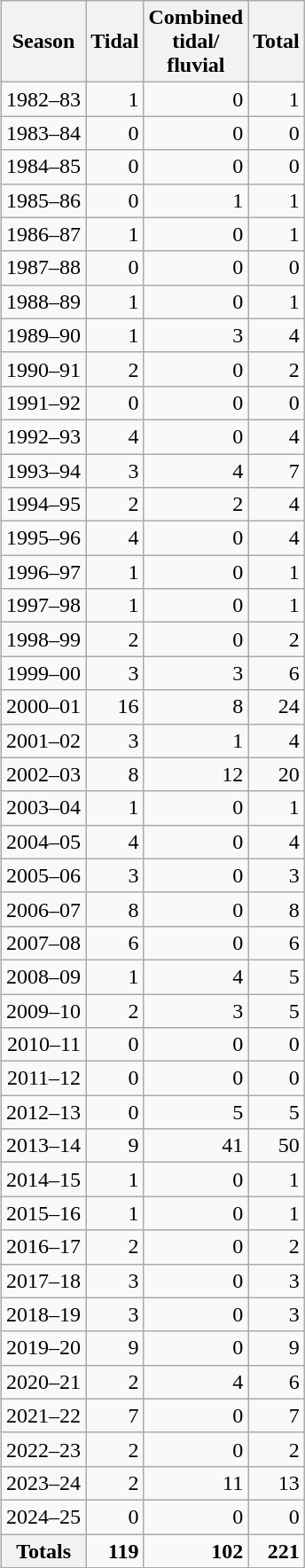<table class="wikitable sortable" style="text-align:right; float:right; margin:0 0 1em 1em;">
<tr>
<th>Season</th>
<th>Tidal</th>
<th>Combined <br> tidal/ <br> fluvial</th>
<th>Total<br></th>
</tr>
<tr>
<td>1982–83</td>
<td>1</td>
<td>0</td>
<td>1</td>
</tr>
<tr>
<td>1983–84</td>
<td>0</td>
<td>0</td>
<td>0</td>
</tr>
<tr>
<td>1984–85</td>
<td>0</td>
<td>0</td>
<td>0</td>
</tr>
<tr>
<td>1985–86</td>
<td>0</td>
<td>1</td>
<td>1</td>
</tr>
<tr>
<td>1986–87</td>
<td>1</td>
<td>0</td>
<td>1</td>
</tr>
<tr>
<td>1987–88</td>
<td>0</td>
<td>0</td>
<td>0</td>
</tr>
<tr>
<td>1988–89</td>
<td>1</td>
<td>0</td>
<td>1</td>
</tr>
<tr>
<td>1989–90</td>
<td>1</td>
<td>3</td>
<td>4</td>
</tr>
<tr>
<td>1990–91</td>
<td>2</td>
<td>0</td>
<td>2</td>
</tr>
<tr>
<td>1991–92</td>
<td>0</td>
<td>0</td>
<td>0</td>
</tr>
<tr>
<td>1992–93</td>
<td>4</td>
<td>0</td>
<td>4</td>
</tr>
<tr>
<td>1993–94</td>
<td>3</td>
<td>4</td>
<td>7</td>
</tr>
<tr>
<td>1994–95</td>
<td>2</td>
<td>2</td>
<td>4</td>
</tr>
<tr>
<td>1995–96</td>
<td>4</td>
<td>0</td>
<td>4</td>
</tr>
<tr>
<td>1996–97</td>
<td>1</td>
<td>0</td>
<td>1</td>
</tr>
<tr>
<td>1997–98</td>
<td>1</td>
<td>0</td>
<td>1</td>
</tr>
<tr>
<td>1998–99</td>
<td>2</td>
<td>0</td>
<td>2</td>
</tr>
<tr>
<td>1999–00</td>
<td>3</td>
<td>3</td>
<td>6</td>
</tr>
<tr>
<td>2000–01</td>
<td>16</td>
<td>8</td>
<td>24</td>
</tr>
<tr>
<td>2001–02</td>
<td>3</td>
<td>1</td>
<td>4</td>
</tr>
<tr>
<td>2002–03</td>
<td>8</td>
<td>12</td>
<td>20</td>
</tr>
<tr>
<td>2003–04</td>
<td>1</td>
<td>0</td>
<td>1</td>
</tr>
<tr>
<td>2004–05</td>
<td>4</td>
<td>0</td>
<td>4</td>
</tr>
<tr>
<td>2005–06</td>
<td>3</td>
<td>0</td>
<td>3</td>
</tr>
<tr>
<td>2006–07</td>
<td>8</td>
<td>0</td>
<td>8</td>
</tr>
<tr>
<td>2007–08</td>
<td>6</td>
<td>0</td>
<td>6</td>
</tr>
<tr>
<td>2008–09</td>
<td>1</td>
<td>4</td>
<td>5</td>
</tr>
<tr>
<td>2009–10</td>
<td>2</td>
<td>3</td>
<td>5</td>
</tr>
<tr>
<td>2010–11</td>
<td>0</td>
<td>0</td>
<td>0</td>
</tr>
<tr>
<td>2011–12</td>
<td>0</td>
<td>0</td>
<td>0</td>
</tr>
<tr>
<td>2012–13</td>
<td>0</td>
<td>5</td>
<td>5</td>
</tr>
<tr>
<td>2013–14</td>
<td>9</td>
<td>41</td>
<td>50</td>
</tr>
<tr>
<td>2014–15</td>
<td>1</td>
<td>0</td>
<td>1</td>
</tr>
<tr>
<td>2015–16</td>
<td>1</td>
<td>0</td>
<td>1</td>
</tr>
<tr>
<td>2016–17</td>
<td>2</td>
<td>0</td>
<td>2</td>
</tr>
<tr>
<td>2017–18</td>
<td>3</td>
<td>0</td>
<td>3</td>
</tr>
<tr>
<td>2018–19</td>
<td>3</td>
<td>0</td>
<td>3</td>
</tr>
<tr>
<td>2019–20</td>
<td>9</td>
<td>0</td>
<td>9</td>
</tr>
<tr>
<td>2020–21</td>
<td>2</td>
<td>4</td>
<td>6</td>
</tr>
<tr>
<td>2021–22</td>
<td>7</td>
<td>0</td>
<td>7</td>
</tr>
<tr>
<td>2022–23</td>
<td>2</td>
<td>0</td>
<td>2</td>
</tr>
<tr>
<td>2023–24</td>
<td>2</td>
<td>11</td>
<td>13</td>
</tr>
<tr>
<td>2024–25</td>
<td>0</td>
<td>0</td>
<td>0</td>
</tr>
<tr>
<th>Totals</th>
<td><strong>119</strong></td>
<td><strong>102</strong></td>
<td><strong>221</strong></td>
</tr>
</table>
